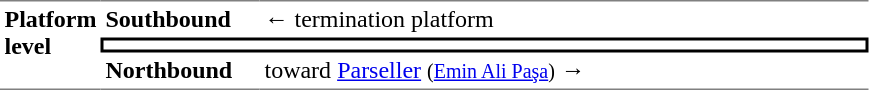<table cellpadding="3" cellspacing="0" border="0">
<tr>
<td rowspan="3" width="50" style="border-top-color: gray; border-bottom-color: gray; border-top-width: 1px; border-bottom-width: 1px; border-top-style: solid; border-bottom-style: solid;" valign="top"><strong>Platform level</strong></td>
<td width="100" style="border-top-color: gray; border-top-width: 1px; border-top-style: solid;"><strong>Southbound</strong></td>
<td width="400" style="border-top-color: gray; border-top-width: 1px; border-top-style: solid;">←  termination platform</td>
</tr>
<tr>
<td colspan="2" style="border: 2px solid black; border-image: none; text-align: center;"></td>
</tr>
<tr>
<td style="border-bottom-color: gray; border-bottom-width: 1px; border-bottom-style: solid;"><strong>Northbound</strong></td>
<td style="border-bottom-color: gray; border-bottom-width: 1px; border-bottom-style: solid;"> toward <a href='#'>Parseller</a> <small>(<a href='#'>Emin Ali Paşa</a>)</small> →</td>
</tr>
</table>
